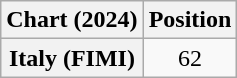<table class="wikitable sortable plainrowheaders" style="text-align:center">
<tr>
<th scope="col">Chart (2024)</th>
<th scope="col">Position</th>
</tr>
<tr>
<th scope="row">Italy (FIMI)</th>
<td>62</td>
</tr>
</table>
